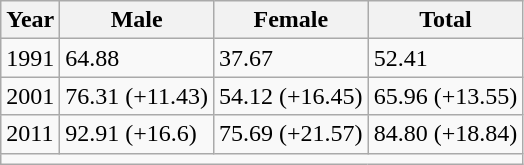<table class="wikitable">
<tr>
<th>Year</th>
<th>Male</th>
<th>Female</th>
<th>Total</th>
</tr>
<tr>
<td>1991</td>
<td>64.88</td>
<td>37.67</td>
<td>52.41</td>
</tr>
<tr>
<td>2001</td>
<td>76.31 (+11.43)</td>
<td>54.12 (+16.45)</td>
<td>65.96 (+13.55)</td>
</tr>
<tr>
<td>2011</td>
<td>92.91 (+16.6)</td>
<td>75.69 (+21.57)</td>
<td>84.80 (+18.84)</td>
</tr>
<tr>
<td colspan="5"><small></small></td>
</tr>
</table>
